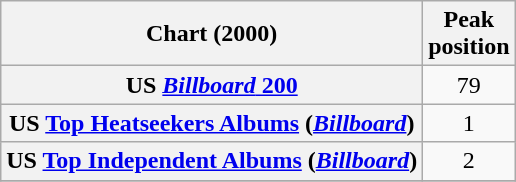<table class="wikitable sortable plainrowheaders" style="text-align:center">
<tr>
<th scope="col">Chart (2000)</th>
<th scope="col">Peak<br>position</th>
</tr>
<tr>
<th scope=row>US <a href='#'><em>Billboard</em> 200</a></th>
<td align="center">79</td>
</tr>
<tr>
<th scope=row>US <a href='#'>Top Heatseekers Albums</a> (<em><a href='#'>Billboard</a></em>)</th>
<td align="center">1</td>
</tr>
<tr>
<th scope=row>US <a href='#'>Top Independent Albums</a> (<em><a href='#'>Billboard</a></em>)</th>
<td align="center">2</td>
</tr>
<tr>
</tr>
</table>
